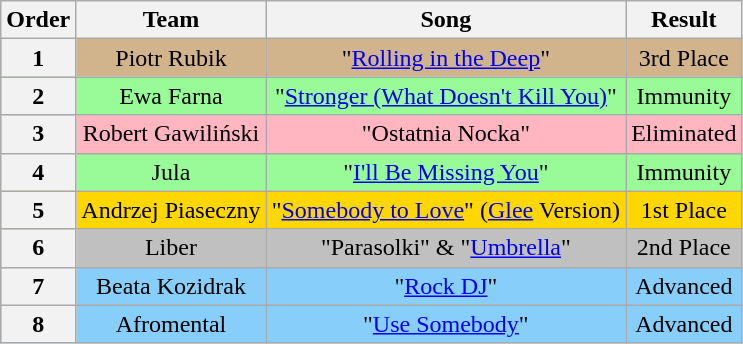<table class="wikitable plainrowheaders sortable" style="text-align: center; width: auto;">
<tr>
<th scope="col">Order</th>
<th scope="col">Team</th>
<th scope="col">Song</th>
<th scope="col">Result</th>
</tr>
<tr style="background:tan">
<th scope="row">1</th>
<td>Piotr Rubik</td>
<td>"<a href='#'>Rolling in the Deep</a>"</td>
<td>3rd Place</td>
</tr>
<tr style="background:palegreen">
<th scope="row">2</th>
<td>Ewa Farna</td>
<td>"<a href='#'>Stronger (What Doesn't Kill You)</a>"</td>
<td>Immunity</td>
</tr>
<tr style="background:lightpink">
<th scope="row">3</th>
<td>Robert Gawiliński</td>
<td>"Ostatnia Nocka"</td>
<td>Eliminated</td>
</tr>
<tr style="background:palegreen">
<th scope="row">4</th>
<td>Jula</td>
<td>"<a href='#'>I'll Be Missing You</a>"</td>
<td>Immunity</td>
</tr>
<tr style="background:gold">
<th scope="row">5</th>
<td>Andrzej Piaseczny</td>
<td>"<a href='#'>Somebody to Love</a>" (<a href='#'>Glee</a> Version)</td>
<td>1st Place</td>
</tr>
<tr style="background:silver">
<th scope="row">6</th>
<td>Liber</td>
<td>"Parasolki" & "<a href='#'>Umbrella</a>"</td>
<td>2nd Place</td>
</tr>
<tr style="background:lightskyblue">
<th scope="row">7</th>
<td>Beata Kozidrak</td>
<td>"<a href='#'>Rock DJ</a>"</td>
<td>Advanced</td>
</tr>
<tr style="background:lightskyblue">
<th scope="row">8</th>
<td>Afromental</td>
<td>"<a href='#'>Use Somebody</a>"</td>
<td>Advanced</td>
</tr>
</table>
